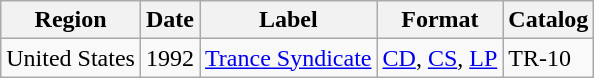<table class="wikitable">
<tr>
<th>Region</th>
<th>Date</th>
<th>Label</th>
<th>Format</th>
<th>Catalog</th>
</tr>
<tr>
<td>United States</td>
<td>1992</td>
<td><a href='#'>Trance Syndicate</a></td>
<td><a href='#'>CD</a>, <a href='#'>CS</a>, <a href='#'>LP</a></td>
<td>TR-10</td>
</tr>
</table>
